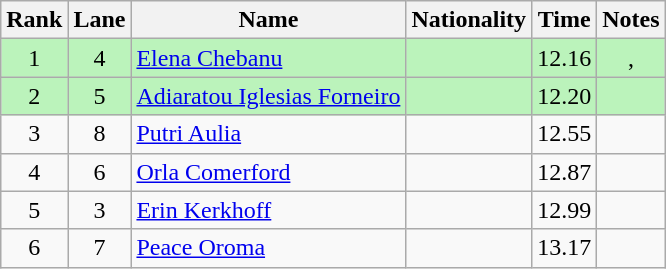<table class="wikitable sortable" style="text-align:center">
<tr>
<th>Rank</th>
<th>Lane</th>
<th>Name</th>
<th>Nationality</th>
<th>Time</th>
<th>Notes</th>
</tr>
<tr bgcolor=bbf3bb>
<td>1</td>
<td>4</td>
<td align="left"><a href='#'>Elena Chebanu</a></td>
<td align="left"></td>
<td>12.16</td>
<td>, </td>
</tr>
<tr bgcolor=bbf3bb>
<td>2</td>
<td>5</td>
<td align="left"><a href='#'>Adiaratou Iglesias Forneiro</a></td>
<td align="left"></td>
<td>12.20</td>
<td></td>
</tr>
<tr>
<td>3</td>
<td>8</td>
<td align="left"><a href='#'>Putri Aulia</a></td>
<td align="left"></td>
<td>12.55</td>
<td></td>
</tr>
<tr>
<td>4</td>
<td>6</td>
<td align="left"><a href='#'>Orla Comerford</a></td>
<td align="left"></td>
<td>12.87</td>
<td></td>
</tr>
<tr>
<td>5</td>
<td>3</td>
<td align="left"><a href='#'>Erin Kerkhoff</a></td>
<td align="left"></td>
<td>12.99</td>
<td></td>
</tr>
<tr>
<td>6</td>
<td>7</td>
<td align="left"><a href='#'>Peace Oroma</a></td>
<td align="left"></td>
<td>13.17</td>
<td></td>
</tr>
</table>
